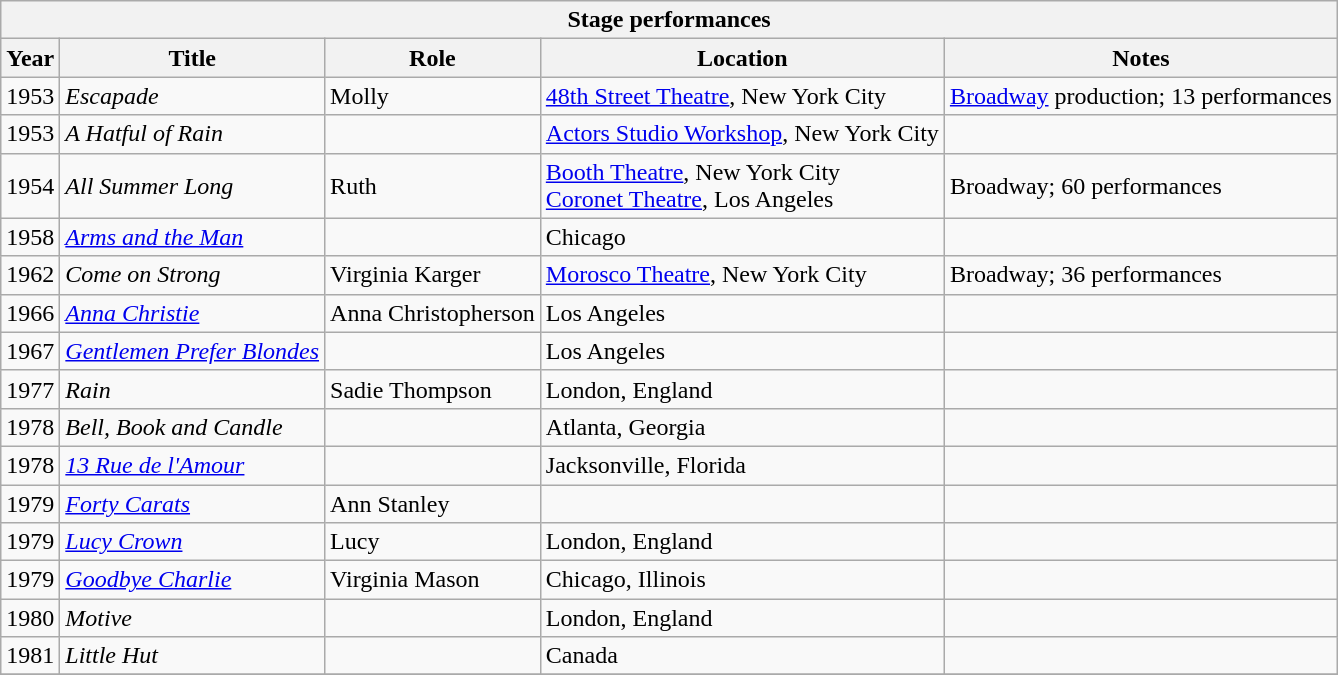<table class="wikitable plainrowheaders sortable">
<tr>
<th colspan=5>Stage performances </th>
</tr>
<tr>
<th>Year</th>
<th>Title</th>
<th>Role</th>
<th>Location</th>
<th>Notes</th>
</tr>
<tr>
<td>1953</td>
<td><em>Escapade</em></td>
<td>Molly</td>
<td><a href='#'>48th Street Theatre</a>, New York City</td>
<td><a href='#'>Broadway</a> production; 13 performances</td>
</tr>
<tr>
<td>1953</td>
<td><em>A Hatful of Rain</em></td>
<td></td>
<td><a href='#'>Actors Studio Workshop</a>, New York City</td>
<td></td>
</tr>
<tr>
<td>1954</td>
<td><em>All Summer Long</em></td>
<td>Ruth</td>
<td><a href='#'>Booth Theatre</a>, New York City<br><a href='#'>Coronet Theatre</a>, Los Angeles</td>
<td>Broadway; 60 performances</td>
</tr>
<tr>
<td>1958</td>
<td><em><a href='#'>Arms and the Man</a></em></td>
<td></td>
<td>Chicago</td>
<td></td>
</tr>
<tr>
<td>1962</td>
<td><em>Come on Strong</em></td>
<td>Virginia Karger</td>
<td><a href='#'>Morosco Theatre</a>, New York City</td>
<td>Broadway; 36 performances</td>
</tr>
<tr>
<td>1966</td>
<td><em><a href='#'>Anna Christie</a></em></td>
<td>Anna Christopherson</td>
<td>Los Angeles</td>
<td></td>
</tr>
<tr>
<td>1967</td>
<td><em><a href='#'>Gentlemen Prefer Blondes</a></em></td>
<td></td>
<td>Los Angeles</td>
<td></td>
</tr>
<tr>
<td>1977</td>
<td><em>Rain</em></td>
<td>Sadie Thompson</td>
<td>London, England</td>
<td></td>
</tr>
<tr>
<td>1978</td>
<td><em>Bell, Book and Candle</em></td>
<td></td>
<td>Atlanta, Georgia</td>
<td></td>
</tr>
<tr>
<td>1978</td>
<td><em><a href='#'>13 Rue de l'Amour</a></em></td>
<td></td>
<td>Jacksonville, Florida</td>
<td></td>
</tr>
<tr>
<td>1979</td>
<td><em><a href='#'>Forty Carats</a></em></td>
<td>Ann Stanley</td>
<td></td>
<td></td>
</tr>
<tr>
<td>1979</td>
<td><em><a href='#'>Lucy Crown</a></em></td>
<td>Lucy</td>
<td>London, England</td>
<td></td>
</tr>
<tr>
<td>1979</td>
<td><em><a href='#'>Goodbye Charlie</a></em></td>
<td>Virginia Mason</td>
<td>Chicago, Illinois</td>
<td></td>
</tr>
<tr>
<td>1980</td>
<td><em>Motive</em></td>
<td></td>
<td>London, England</td>
<td></td>
</tr>
<tr>
<td>1981</td>
<td><em>Little Hut</em></td>
<td></td>
<td>Canada</td>
<td></td>
</tr>
<tr>
</tr>
</table>
